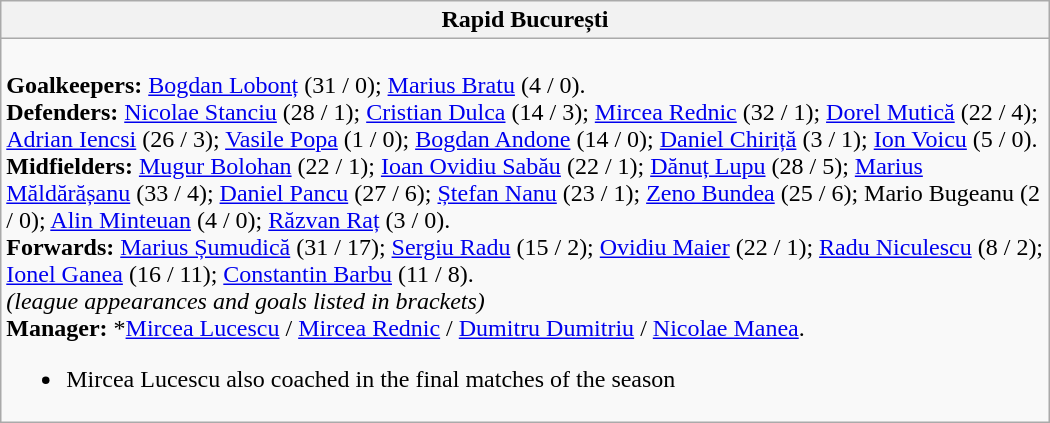<table class="wikitable" style="width:700px">
<tr>
<th>Rapid București</th>
</tr>
<tr>
<td><br><strong>Goalkeepers:</strong> <a href='#'>Bogdan Lobonț</a> (31 / 0); <a href='#'>Marius Bratu</a> (4 / 0).<br>
<strong>Defenders:</strong> <a href='#'>Nicolae Stanciu</a> (28 / 1); <a href='#'>Cristian Dulca</a> (14 / 3); <a href='#'>Mircea Rednic</a> (32 / 1); <a href='#'>Dorel Mutică</a> (22 / 4); <a href='#'>Adrian Iencsi</a> (26 / 3); <a href='#'>Vasile Popa</a> (1 / 0); <a href='#'>Bogdan Andone</a> (14 / 0); <a href='#'>Daniel Chiriță</a> (3 / 1); <a href='#'>Ion Voicu</a> (5 / 0).<br>
<strong>Midfielders:</strong>  <a href='#'>Mugur Bolohan</a> (22 / 1); <a href='#'>Ioan Ovidiu Sabău</a> (22 / 1); <a href='#'>Dănuț Lupu</a> (28 / 5); <a href='#'>Marius Măldărășanu</a> (33 / 4); <a href='#'>Daniel Pancu</a> (27 / 6); <a href='#'>Ștefan Nanu</a> (23 / 1); <a href='#'>Zeno Bundea</a> (25 / 6); Mario Bugeanu (2 / 0); <a href='#'>Alin Minteuan</a> (4 / 0); <a href='#'>Răzvan Raț</a> (3 / 0).<br>
<strong>Forwards:</strong> <a href='#'>Marius Șumudică</a> (31 / 17); <a href='#'>Sergiu Radu</a> (15 / 2); <a href='#'>Ovidiu Maier</a> (22 / 1); <a href='#'>Radu Niculescu</a> (8 / 2); <a href='#'>Ionel Ganea</a> (16 / 11); <a href='#'>Constantin Barbu</a> (11 / 8).
<br><em>(league appearances and goals listed in brackets)</em><br><strong>Manager:</strong> *<a href='#'>Mircea Lucescu</a> / <a href='#'>Mircea Rednic</a> / <a href='#'>Dumitru Dumitriu</a> / <a href='#'>Nicolae Manea</a>.<ul><li>Mircea Lucescu also coached in the final matches of the season</li></ul></td>
</tr>
</table>
